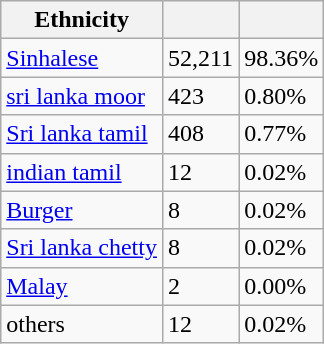<table class="wikitable">
<tr>
<th>Ethnicity</th>
<th></th>
<th></th>
</tr>
<tr>
<td><a href='#'>Sinhalese</a></td>
<td>52,211</td>
<td>98.36%</td>
</tr>
<tr>
<td><a href='#'>sri lanka moor</a></td>
<td>423</td>
<td>0.80%</td>
</tr>
<tr>
<td><a href='#'>Sri lanka tamil</a></td>
<td>408</td>
<td>0.77%</td>
</tr>
<tr>
<td><a href='#'>indian tamil</a></td>
<td>12</td>
<td>0.02%</td>
</tr>
<tr>
<td><a href='#'>Burger</a></td>
<td>8</td>
<td>0.02%</td>
</tr>
<tr>
<td><a href='#'>Sri lanka chetty</a></td>
<td>8</td>
<td>0.02%</td>
</tr>
<tr>
<td><a href='#'>Malay</a></td>
<td>2</td>
<td>0.00%</td>
</tr>
<tr>
<td>others</td>
<td>12</td>
<td>0.02%</td>
</tr>
</table>
